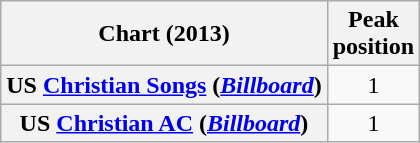<table class="wikitable plainrowheaders" style="text-align:center">
<tr>
<th scope="col">Chart (2013)</th>
<th scope="col">Peak<br>position</th>
</tr>
<tr>
<th scope="row">US <a href='#'>Christian Songs</a> (<em><a href='#'>Billboard</a></em>)</th>
<td>1</td>
</tr>
<tr>
<th scope="row">US <a href='#'>Christian AC</a> (<em><a href='#'>Billboard</a></em>)</th>
<td>1</td>
</tr>
</table>
